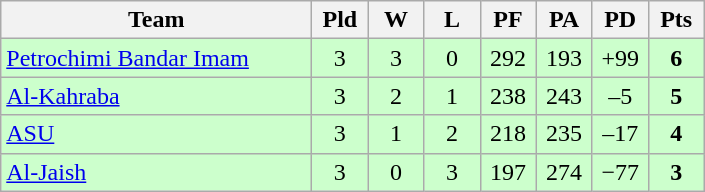<table class="wikitable" style="text-align:center;">
<tr>
<th width=200>Team</th>
<th width=30>Pld</th>
<th width=30>W</th>
<th width=30>L</th>
<th width=30>PF</th>
<th width=30>PA</th>
<th width=30>PD</th>
<th width=30>Pts</th>
</tr>
<tr bgcolor="#ccffcc">
<td align="left"> <a href='#'>Petrochimi Bandar Imam</a></td>
<td>3</td>
<td>3</td>
<td>0</td>
<td>292</td>
<td>193</td>
<td>+99</td>
<td><strong>6</strong></td>
</tr>
<tr bgcolor="#ccffcc">
<td align="left"> <a href='#'>Al-Kahraba</a></td>
<td>3</td>
<td>2</td>
<td>1</td>
<td>238</td>
<td>243</td>
<td>–5</td>
<td><strong>5</strong></td>
</tr>
<tr bgcolor="#ccffcc">
<td align="left"> <a href='#'>ASU</a></td>
<td>3</td>
<td>1</td>
<td>2</td>
<td>218</td>
<td>235</td>
<td>–17</td>
<td><strong>4</strong></td>
</tr>
<tr bgcolor="#ccffcc">
<td align="left"> <a href='#'>Al-Jaish</a></td>
<td>3</td>
<td>0</td>
<td>3</td>
<td>197</td>
<td>274</td>
<td>−77</td>
<td><strong>3</strong></td>
</tr>
</table>
